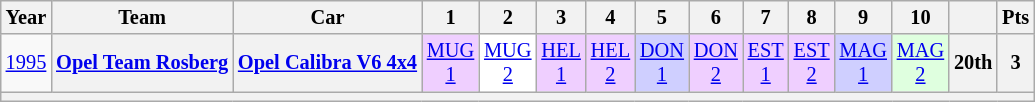<table class="wikitable" style="text-align:center; font-size:85%;">
<tr>
<th>Year</th>
<th>Team</th>
<th>Car</th>
<th>1</th>
<th>2</th>
<th>3</th>
<th>4</th>
<th>5</th>
<th>6</th>
<th>7</th>
<th>8</th>
<th>9</th>
<th>10</th>
<th></th>
<th>Pts</th>
</tr>
<tr>
<td><a href='#'>1995</a></td>
<th nowrap><a href='#'>Opel Team Rosberg</a></th>
<th nowrap><a href='#'>Opel Calibra V6 4x4</a></th>
<td style="background:#EFCFFF;"><a href='#'>MUG<br>1</a><br></td>
<td style="background:#FFFFFF;"><a href='#'>MUG<br>2</a><br></td>
<td style="background:#EFCFFF;"><a href='#'>HEL<br>1</a><br></td>
<td style="background:#EFCFFF;"><a href='#'>HEL<br>2</a><br></td>
<td style="background:#CFCFFF;"><a href='#'>DON<br>1</a><br></td>
<td style="background:#EFCFFF;"><a href='#'>DON<br>2</a><br></td>
<td style="background:#EFCFFF;"><a href='#'>EST<br>1</a><br></td>
<td style="background:#EFCFFF;"><a href='#'>EST<br>2</a><br></td>
<td style="background:#CFCFFF;"><a href='#'>MAG<br>1</a><br></td>
<td style="background:#DFFFDF;"><a href='#'>MAG<br>2</a><br></td>
<th>20th</th>
<th>3</th>
</tr>
<tr>
<th colspan="29"></th>
</tr>
</table>
